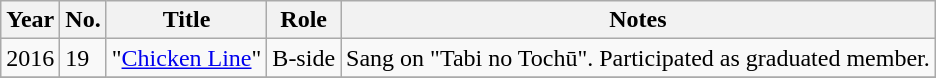<table class="wikitable sortable">
<tr>
<th>Year</th>
<th data-sort-type="number">No. </th>
<th>Title </th>
<th>Role </th>
<th class="unsortable">Notes </th>
</tr>
<tr>
<td rowspan="1">2016</td>
<td>19</td>
<td>"<a href='#'>Chicken Line</a>"</td>
<td>B-side</td>
<td>Sang on "Tabi no Tochū". Participated as graduated member.</td>
</tr>
<tr>
</tr>
</table>
